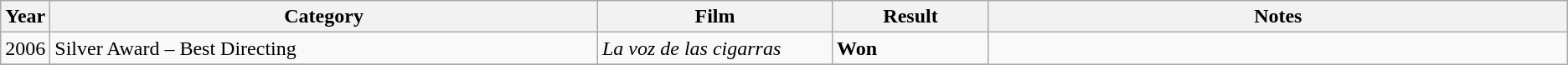<table class="wikitable">
<tr>
<th width="3%">Year</th>
<th width="35%">Category</th>
<th width="15%">Film</th>
<th width="10%">Result</th>
<th width="37%">Notes</th>
</tr>
<tr>
<td>2006</td>
<td>Silver Award – Best Directing</td>
<td><em>La voz de las cigarras</em></td>
<td><strong>Won</strong></td>
</tr>
<tr>
</tr>
</table>
